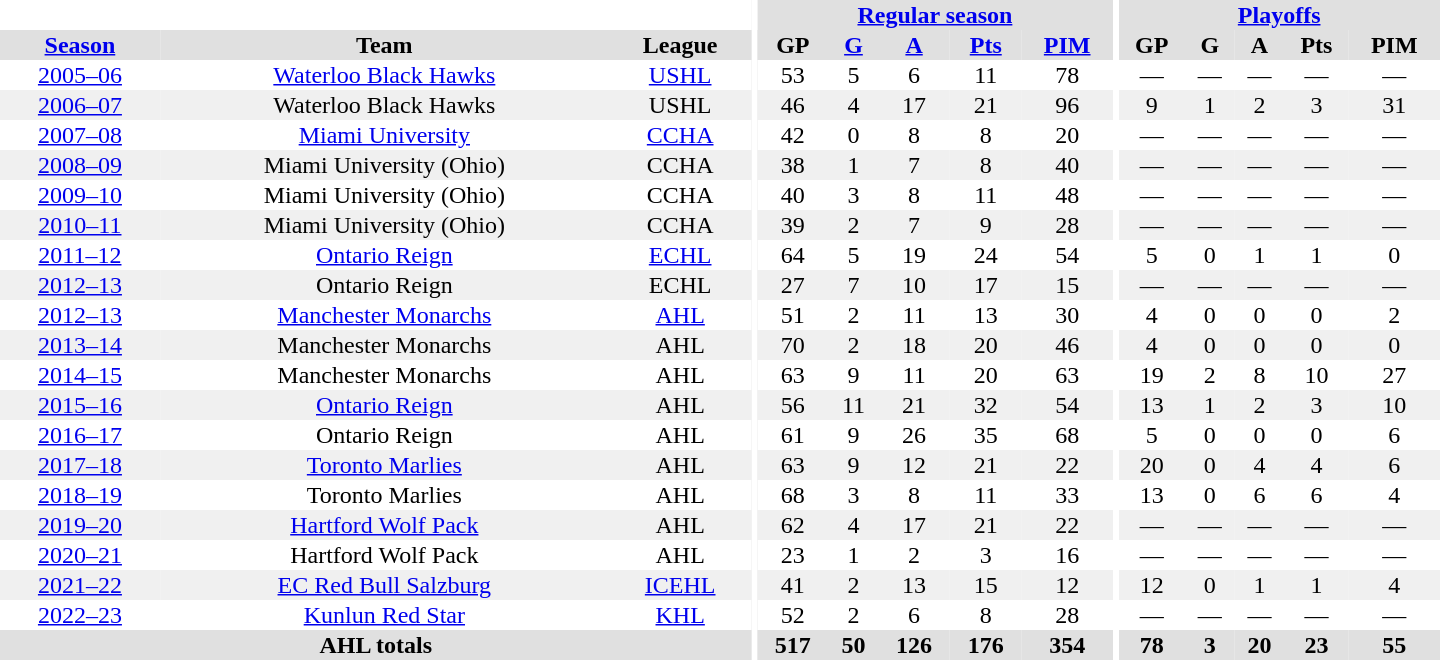<table border="0" cellpadding="1" cellspacing="0" style="text-align:center; width:60em">
<tr bgcolor="#e0e0e0">
<th colspan="3" bgcolor="#ffffff"></th>
<th rowspan="99" bgcolor="#ffffff"></th>
<th colspan="5"><a href='#'>Regular season</a></th>
<th rowspan="99" bgcolor="#ffffff"></th>
<th colspan="5"><a href='#'>Playoffs</a></th>
</tr>
<tr bgcolor="#e0e0e0">
<th><a href='#'>Season</a></th>
<th>Team</th>
<th>League</th>
<th>GP</th>
<th><a href='#'>G</a></th>
<th><a href='#'>A</a></th>
<th><a href='#'>Pts</a></th>
<th><a href='#'>PIM</a></th>
<th>GP</th>
<th>G</th>
<th>A</th>
<th>Pts</th>
<th>PIM</th>
</tr>
<tr>
<td><a href='#'>2005–06</a></td>
<td><a href='#'>Waterloo Black Hawks</a></td>
<td><a href='#'>USHL</a></td>
<td>53</td>
<td>5</td>
<td>6</td>
<td>11</td>
<td>78</td>
<td>—</td>
<td>—</td>
<td>—</td>
<td>—</td>
<td>—</td>
</tr>
<tr bgcolor="#f0f0f0">
<td><a href='#'>2006–07</a></td>
<td>Waterloo Black Hawks</td>
<td>USHL</td>
<td>46</td>
<td>4</td>
<td>17</td>
<td>21</td>
<td>96</td>
<td>9</td>
<td>1</td>
<td>2</td>
<td>3</td>
<td>31</td>
</tr>
<tr>
<td><a href='#'>2007–08</a></td>
<td><a href='#'>Miami University</a></td>
<td><a href='#'>CCHA</a></td>
<td>42</td>
<td>0</td>
<td>8</td>
<td>8</td>
<td>20</td>
<td>—</td>
<td>—</td>
<td>—</td>
<td>—</td>
<td>—</td>
</tr>
<tr bgcolor="#f0f0f0">
<td><a href='#'>2008–09</a></td>
<td>Miami University (Ohio)</td>
<td>CCHA</td>
<td>38</td>
<td>1</td>
<td>7</td>
<td>8</td>
<td>40</td>
<td>—</td>
<td>—</td>
<td>—</td>
<td>—</td>
<td>—</td>
</tr>
<tr>
<td><a href='#'>2009–10</a></td>
<td>Miami University (Ohio)</td>
<td>CCHA</td>
<td>40</td>
<td>3</td>
<td>8</td>
<td>11</td>
<td>48</td>
<td>—</td>
<td>—</td>
<td>—</td>
<td>—</td>
<td>—</td>
</tr>
<tr bgcolor="#f0f0f0">
<td><a href='#'>2010–11</a></td>
<td>Miami University (Ohio)</td>
<td>CCHA</td>
<td>39</td>
<td>2</td>
<td>7</td>
<td>9</td>
<td>28</td>
<td>—</td>
<td>—</td>
<td>—</td>
<td>—</td>
<td>—</td>
</tr>
<tr>
<td><a href='#'>2011–12</a></td>
<td><a href='#'>Ontario Reign</a></td>
<td><a href='#'>ECHL</a></td>
<td>64</td>
<td>5</td>
<td>19</td>
<td>24</td>
<td>54</td>
<td>5</td>
<td>0</td>
<td>1</td>
<td>1</td>
<td>0</td>
</tr>
<tr bgcolor="#f0f0f0">
<td><a href='#'>2012–13</a></td>
<td>Ontario Reign</td>
<td>ECHL</td>
<td>27</td>
<td>7</td>
<td>10</td>
<td>17</td>
<td>15</td>
<td>—</td>
<td>—</td>
<td>—</td>
<td>—</td>
<td>—</td>
</tr>
<tr>
<td><a href='#'>2012–13</a></td>
<td><a href='#'>Manchester Monarchs</a></td>
<td><a href='#'>AHL</a></td>
<td>51</td>
<td>2</td>
<td>11</td>
<td>13</td>
<td>30</td>
<td>4</td>
<td>0</td>
<td>0</td>
<td>0</td>
<td>2</td>
</tr>
<tr bgcolor="#f0f0f0">
<td><a href='#'>2013–14</a></td>
<td>Manchester Monarchs</td>
<td>AHL</td>
<td>70</td>
<td>2</td>
<td>18</td>
<td>20</td>
<td>46</td>
<td>4</td>
<td>0</td>
<td>0</td>
<td>0</td>
<td>0</td>
</tr>
<tr>
<td><a href='#'>2014–15</a></td>
<td>Manchester Monarchs</td>
<td>AHL</td>
<td>63</td>
<td>9</td>
<td>11</td>
<td>20</td>
<td>63</td>
<td>19</td>
<td>2</td>
<td>8</td>
<td>10</td>
<td>27</td>
</tr>
<tr bgcolor="#f0f0f0">
<td><a href='#'>2015–16</a></td>
<td><a href='#'>Ontario Reign</a></td>
<td>AHL</td>
<td>56</td>
<td>11</td>
<td>21</td>
<td>32</td>
<td>54</td>
<td>13</td>
<td>1</td>
<td>2</td>
<td>3</td>
<td>10</td>
</tr>
<tr>
<td><a href='#'>2016–17</a></td>
<td>Ontario Reign</td>
<td>AHL</td>
<td>61</td>
<td>9</td>
<td>26</td>
<td>35</td>
<td>68</td>
<td>5</td>
<td>0</td>
<td>0</td>
<td>0</td>
<td>6</td>
</tr>
<tr bgcolor="#f0f0f0">
<td><a href='#'>2017–18</a></td>
<td><a href='#'>Toronto Marlies</a></td>
<td>AHL</td>
<td>63</td>
<td>9</td>
<td>12</td>
<td>21</td>
<td>22</td>
<td>20</td>
<td>0</td>
<td>4</td>
<td>4</td>
<td>6</td>
</tr>
<tr>
<td><a href='#'>2018–19</a></td>
<td>Toronto Marlies</td>
<td>AHL</td>
<td>68</td>
<td>3</td>
<td>8</td>
<td>11</td>
<td>33</td>
<td>13</td>
<td>0</td>
<td>6</td>
<td>6</td>
<td>4</td>
</tr>
<tr bgcolor="#f0f0f0">
<td><a href='#'>2019–20</a></td>
<td><a href='#'>Hartford Wolf Pack</a></td>
<td>AHL</td>
<td>62</td>
<td>4</td>
<td>17</td>
<td>21</td>
<td>22</td>
<td>—</td>
<td>—</td>
<td>—</td>
<td>—</td>
<td>—</td>
</tr>
<tr>
<td><a href='#'>2020–21</a></td>
<td>Hartford Wolf Pack</td>
<td>AHL</td>
<td>23</td>
<td>1</td>
<td>2</td>
<td>3</td>
<td>16</td>
<td>—</td>
<td>—</td>
<td>—</td>
<td>—</td>
<td>—</td>
</tr>
<tr bgcolor="#f0f0f0">
<td><a href='#'>2021–22</a></td>
<td><a href='#'>EC Red Bull Salzburg</a></td>
<td><a href='#'>ICEHL</a></td>
<td>41</td>
<td>2</td>
<td>13</td>
<td>15</td>
<td>12</td>
<td>12</td>
<td>0</td>
<td>1</td>
<td>1</td>
<td>4</td>
</tr>
<tr>
<td><a href='#'>2022–23</a></td>
<td><a href='#'>Kunlun Red Star</a></td>
<td><a href='#'>KHL</a></td>
<td>52</td>
<td>2</td>
<td>6</td>
<td>8</td>
<td>28</td>
<td>—</td>
<td>—</td>
<td>—</td>
<td>—</td>
<td>—</td>
</tr>
<tr bgcolor="#e0e0e0">
<th colspan="3">AHL totals</th>
<th>517</th>
<th>50</th>
<th>126</th>
<th>176</th>
<th>354</th>
<th>78</th>
<th>3</th>
<th>20</th>
<th>23</th>
<th>55</th>
</tr>
</table>
